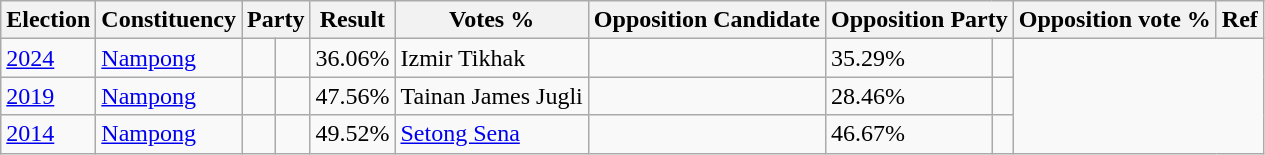<table class="wikitable sortable">
<tr>
<th>Election</th>
<th>Constituency</th>
<th colspan="2">Party</th>
<th>Result</th>
<th>Votes %</th>
<th>Opposition Candidate</th>
<th colspan="2">Opposition Party</th>
<th>Opposition vote %</th>
<th>Ref</th>
</tr>
<tr>
<td><a href='#'>2024</a></td>
<td><a href='#'>Nampong</a></td>
<td></td>
<td></td>
<td>36.06%</td>
<td>Izmir Tikhak</td>
<td></td>
<td>35.29%</td>
<td></td>
</tr>
<tr>
<td><a href='#'>2019</a></td>
<td><a href='#'>Nampong</a></td>
<td></td>
<td></td>
<td>47.56%</td>
<td>Tainan James Jugli</td>
<td></td>
<td>28.46%</td>
<td></td>
</tr>
<tr>
<td><a href='#'>2014</a></td>
<td><a href='#'>Nampong</a></td>
<td></td>
<td></td>
<td>49.52%</td>
<td><a href='#'>Setong Sena</a></td>
<td></td>
<td>46.67%</td>
<td></td>
</tr>
</table>
